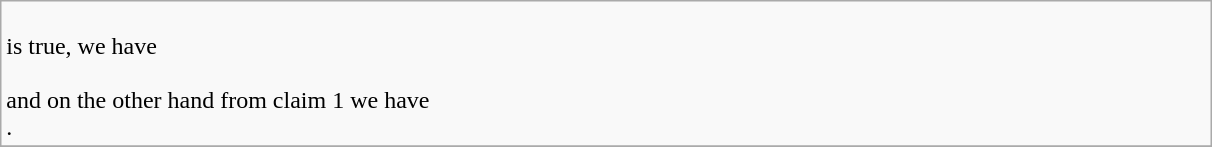<table class="wikitable">
<tr>
<td style="width:800px" valign="top"><br> is true, we have <br> <br> and on the other hand from claim 1 we have <br>. <br></td>
</tr>
<tr>
</tr>
</table>
